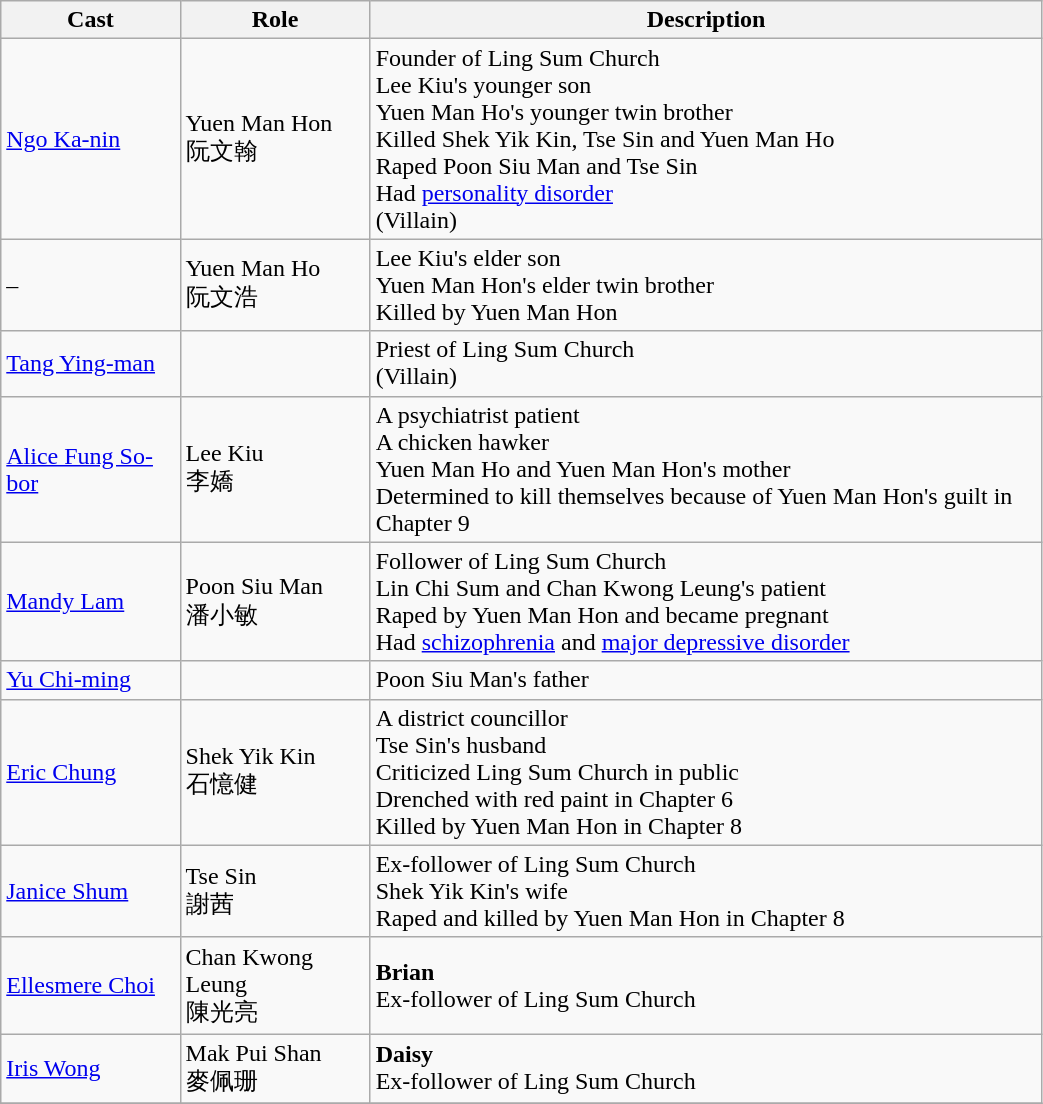<table class="wikitable" width="55%">
<tr>
<th>Cast</th>
<th>Role</th>
<th>Description</th>
</tr>
<tr>
<td><a href='#'>Ngo Ka-nin</a></td>
<td>Yuen Man Hon<br>阮文翰</td>
<td>Founder of Ling Sum Church<br>Lee Kiu's younger son<br>Yuen Man Ho's younger twin brother<br>Killed Shek Yik Kin, Tse Sin and Yuen Man Ho<br>Raped Poon Siu Man and Tse Sin<br>Had <a href='#'>personality disorder</a><br>(Villain)</td>
</tr>
<tr>
<td>–</td>
<td>Yuen Man Ho<br>阮文浩</td>
<td>Lee Kiu's elder son<br>Yuen Man Hon's elder twin brother<br>Killed by Yuen Man Hon</td>
</tr>
<tr>
<td><a href='#'>Tang Ying-man</a></td>
<td></td>
<td>Priest of Ling Sum Church<br>(Villain)</td>
</tr>
<tr>
<td><a href='#'>Alice Fung So-bor</a></td>
<td>Lee Kiu<br>李嬌</td>
<td>A psychiatrist patient<br>A chicken hawker<br>Yuen Man Ho and Yuen Man Hon's mother<br>Determined to kill themselves because of Yuen Man Hon's guilt in Chapter 9</td>
</tr>
<tr>
<td><a href='#'>Mandy Lam</a></td>
<td>Poon Siu Man<br>潘小敏</td>
<td>Follower of Ling Sum Church<br>Lin Chi Sum and Chan Kwong Leung's patient<br>Raped by Yuen Man Hon and became pregnant<br>Had <a href='#'>schizophrenia</a> and <a href='#'>major depressive disorder</a></td>
</tr>
<tr>
<td><a href='#'>Yu Chi-ming</a></td>
<td></td>
<td>Poon Siu Man's father</td>
</tr>
<tr>
<td><a href='#'>Eric Chung</a></td>
<td>Shek Yik Kin<br>石憶健</td>
<td>A district councillor<br>Tse Sin's husband<br>Criticized Ling Sum Church in public<br>Drenched with red paint in Chapter 6<br>Killed by Yuen Man Hon in Chapter 8</td>
</tr>
<tr>
<td><a href='#'>Janice Shum</a></td>
<td>Tse Sin<br>謝茜</td>
<td>Ex-follower of Ling Sum Church<br>Shek Yik Kin's wife<br>Raped and killed by Yuen Man Hon in Chapter 8</td>
</tr>
<tr>
<td><a href='#'>Ellesmere Choi</a></td>
<td>Chan Kwong Leung<br>陳光亮</td>
<td><strong>Brian</strong><br>Ex-follower of Ling Sum Church</td>
</tr>
<tr>
<td><a href='#'>Iris Wong</a></td>
<td>Mak Pui Shan<br>麥佩珊</td>
<td><strong>Daisy</strong><br> Ex-follower of Ling Sum Church</td>
</tr>
<tr>
</tr>
</table>
